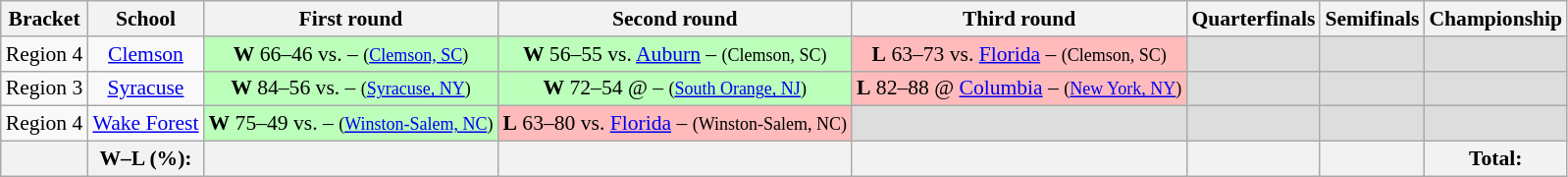<table class="sortable wikitable" style="white-space:nowrap; text-align:center; font-size:90%;">
<tr>
<th>Bracket</th>
<th>School</th>
<th>First round</th>
<th>Second round</th>
<th>Third round</th>
<th>Quarterfinals</th>
<th>Semifinals</th>
<th>Championship</th>
</tr>
<tr>
<td>Region 4</td>
<td><a href='#'>Clemson</a></td>
<td style="background:#bfb;"><strong>W</strong> 66–46 vs.  – <small>(<a href='#'>Clemson, SC</a>)</small></td>
<td style="background:#bfb;"><strong>W</strong> 56–55 vs. <a href='#'>Auburn</a> – <small>(Clemson, SC)</small></td>
<td style="background:#fbb;"><strong>L</strong> 63–73 vs. <a href='#'>Florida</a> – <small>(Clemson, SC)</small></td>
<td style="background:#ddd;"></td>
<td style="background:#ddd;"></td>
<td style="background:#ddd;"></td>
</tr>
<tr>
<td>Region 3</td>
<td><a href='#'>Syracuse</a></td>
<td style="background:#bfb;"><strong>W</strong> 84–56 vs.  – <small>(<a href='#'>Syracuse, NY</a>)</small></td>
<td style="background:#bfb;"><strong>W</strong> 72–54 @  – <small>(<a href='#'>South Orange, NJ</a>)</small></td>
<td style="background:#fbb;"><strong>L</strong> 82–88 @ <a href='#'>Columbia</a> – <small>(<a href='#'>New York, NY</a>)</small></td>
<td style="background:#ddd;"></td>
<td style="background:#ddd;"></td>
<td style="background:#ddd;"></td>
</tr>
<tr>
<td>Region 4</td>
<td><a href='#'>Wake Forest</a></td>
<td style="background:#bfb;"><strong>W</strong> 75–49 vs.  – <small>(<a href='#'>Winston-Salem, NC</a>)</small></td>
<td style="background:#fbb;"><strong>L</strong> 63–80 vs. <a href='#'>Florida</a> – <small>(Winston-Salem, NC)</small></td>
<td style="background:#ddd;"></td>
<td style="background:#ddd;"></td>
<td style="background:#ddd;"></td>
<td style="background:#ddd;"></td>
</tr>
<tr>
<th></th>
<th>W–L (%):</th>
<th></th>
<th></th>
<th></th>
<th></th>
<th></th>
<th> Total: </th>
</tr>
</table>
